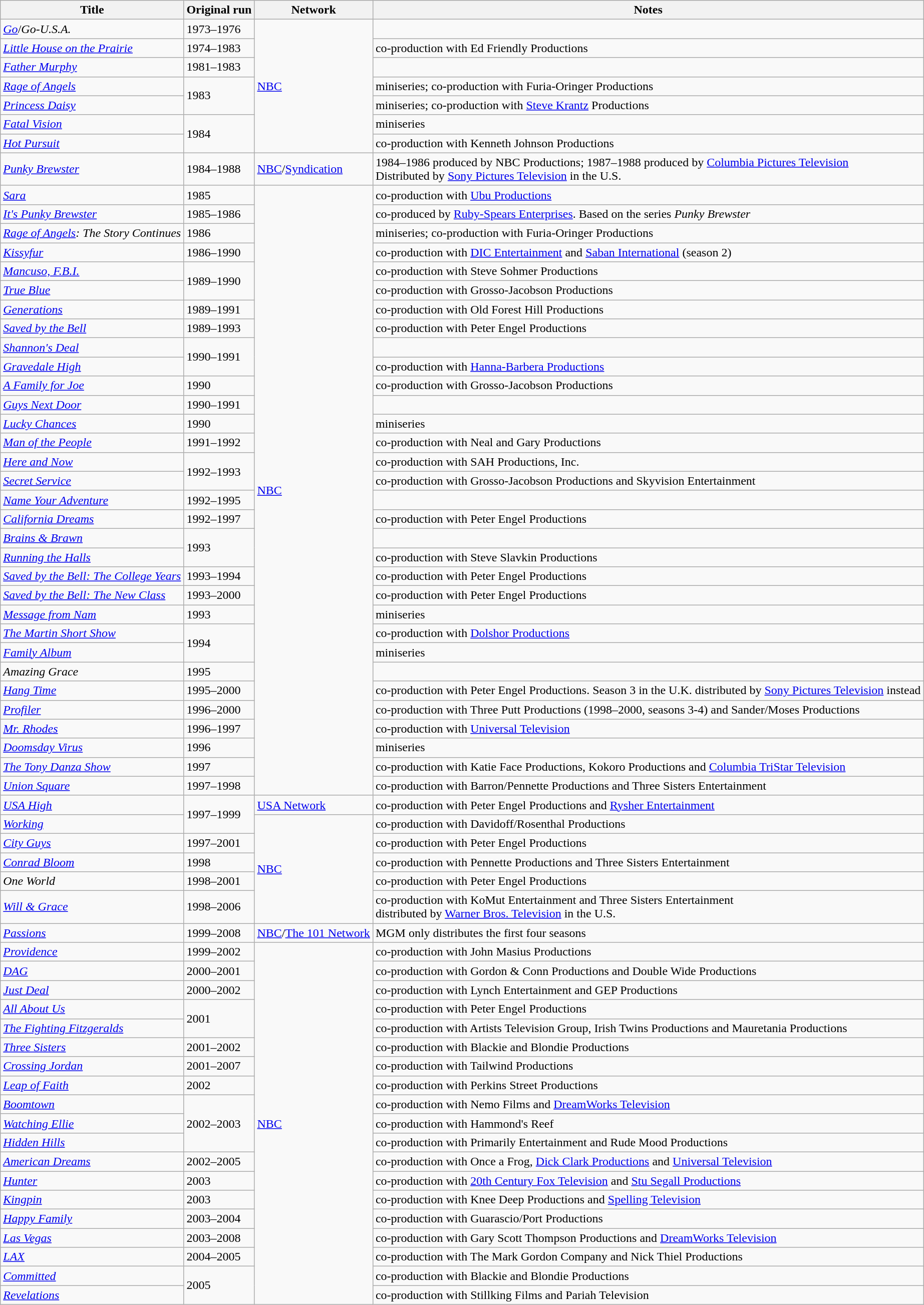<table class="wikitable sortable">
<tr>
<th>Title</th>
<th>Original run</th>
<th>Network</th>
<th>Notes</th>
</tr>
<tr>
<td><em><a href='#'>Go</a></em>/<em>Go-U.S.A.</em></td>
<td>1973–1976</td>
<td rowspan="7"><a href='#'>NBC</a></td>
<td></td>
</tr>
<tr>
<td><em><a href='#'>Little House on the Prairie</a></em></td>
<td>1974–1983</td>
<td>co-production with Ed Friendly Productions</td>
</tr>
<tr>
<td><em><a href='#'>Father Murphy</a></em></td>
<td>1981–1983</td>
<td></td>
</tr>
<tr>
<td><em><a href='#'>Rage of Angels</a></em></td>
<td rowspan="2">1983</td>
<td>miniseries; co-production with Furia-Oringer Productions</td>
</tr>
<tr>
<td><em><a href='#'>Princess Daisy</a></em></td>
<td>miniseries; co-production with <a href='#'>Steve Krantz</a> Productions</td>
</tr>
<tr>
<td><em><a href='#'>Fatal Vision</a></em></td>
<td rowspan="2">1984</td>
<td>miniseries</td>
</tr>
<tr>
<td><em><a href='#'>Hot Pursuit</a></em></td>
<td>co-production with Kenneth Johnson Productions</td>
</tr>
<tr>
<td><em><a href='#'>Punky Brewster</a></em></td>
<td>1984–1988</td>
<td><a href='#'>NBC</a>/<a href='#'>Syndication</a></td>
<td>1984–1986 produced by NBC Productions; 1987–1988 produced by <a href='#'>Columbia Pictures Television</a> <br> Distributed by <a href='#'>Sony Pictures Television</a> in the U.S.</td>
</tr>
<tr>
<td><em><a href='#'>Sara</a></em></td>
<td>1985</td>
<td rowspan="32"><a href='#'>NBC</a></td>
<td>co-production with <a href='#'>Ubu Productions</a></td>
</tr>
<tr>
<td><em><a href='#'>It's Punky Brewster</a></em></td>
<td>1985–1986</td>
<td>co-produced by <a href='#'>Ruby-Spears Enterprises</a>. Based on the series <em>Punky Brewster</em></td>
</tr>
<tr>
<td><em><a href='#'>Rage of Angels</a>: The Story Continues</em></td>
<td>1986</td>
<td>miniseries; co-production with Furia-Oringer Productions</td>
</tr>
<tr>
<td><em><a href='#'>Kissyfur</a></em></td>
<td>1986–1990</td>
<td>co-production with <a href='#'>DIC Entertainment</a> and <a href='#'>Saban International</a> (season 2)</td>
</tr>
<tr>
<td><em><a href='#'>Mancuso, F.B.I.</a></em></td>
<td rowspan="2">1989–1990</td>
<td>co-production with Steve Sohmer Productions</td>
</tr>
<tr>
<td><em><a href='#'>True Blue</a></em></td>
<td>co-production with Grosso-Jacobson Productions</td>
</tr>
<tr>
<td><em><a href='#'>Generations</a></em></td>
<td>1989–1991</td>
<td>co-production with Old Forest Hill Productions</td>
</tr>
<tr>
<td><em><a href='#'>Saved by the Bell</a></em></td>
<td>1989–1993</td>
<td>co-production with Peter Engel Productions</td>
</tr>
<tr>
<td><em><a href='#'>Shannon's Deal</a></em></td>
<td rowspan="2">1990–1991</td>
<td></td>
</tr>
<tr>
<td><em><a href='#'>Gravedale High</a></em></td>
<td>co-production with <a href='#'>Hanna-Barbera Productions</a></td>
</tr>
<tr>
<td><em><a href='#'>A Family for Joe</a></em></td>
<td>1990</td>
<td>co-production with Grosso-Jacobson Productions</td>
</tr>
<tr>
<td><em><a href='#'>Guys Next Door</a></em></td>
<td>1990–1991</td>
<td></td>
</tr>
<tr>
<td><em><a href='#'>Lucky Chances</a></em></td>
<td>1990</td>
<td>miniseries</td>
</tr>
<tr>
<td><em><a href='#'>Man of the People</a></em></td>
<td>1991–1992</td>
<td>co-production with Neal and Gary Productions</td>
</tr>
<tr>
<td><em><a href='#'>Here and Now</a></em></td>
<td rowspan="2">1992–1993</td>
<td>co-production with SAH Productions, Inc.</td>
</tr>
<tr>
<td><em><a href='#'>Secret Service</a></em></td>
<td>co-production with Grosso-Jacobson Productions and Skyvision Entertainment</td>
</tr>
<tr>
<td><em><a href='#'>Name Your Adventure</a></em></td>
<td>1992–1995</td>
<td></td>
</tr>
<tr>
<td><em><a href='#'>California Dreams</a></em></td>
<td>1992–1997</td>
<td>co-production with Peter Engel Productions</td>
</tr>
<tr>
<td><em><a href='#'>Brains & Brawn</a></em></td>
<td rowspan="2">1993</td>
<td></td>
</tr>
<tr>
<td><em><a href='#'>Running the Halls</a></em></td>
<td>co-production with Steve Slavkin Productions</td>
</tr>
<tr>
<td><em><a href='#'>Saved by the Bell: The College Years</a></em></td>
<td>1993–1994</td>
<td>co-production with Peter Engel Productions</td>
</tr>
<tr>
<td><em><a href='#'>Saved by the Bell: The New Class</a></em></td>
<td>1993–2000</td>
<td>co-production with Peter Engel Productions</td>
</tr>
<tr>
<td><em><a href='#'>Message from Nam</a></em></td>
<td>1993</td>
<td>miniseries</td>
</tr>
<tr>
<td><em><a href='#'>The Martin Short Show</a></em></td>
<td rowspan="2">1994</td>
<td>co-production with <a href='#'>Dolshor Productions</a></td>
</tr>
<tr>
<td><em><a href='#'>Family Album</a></em></td>
<td>miniseries</td>
</tr>
<tr>
<td><em>Amazing Grace</em></td>
<td>1995</td>
<td></td>
</tr>
<tr>
<td><em><a href='#'>Hang Time</a></em></td>
<td>1995–2000</td>
<td>co-production with Peter Engel Productions. Season 3 in the U.K. distributed by <a href='#'>Sony Pictures Television</a> instead</td>
</tr>
<tr>
<td><em><a href='#'>Profiler</a></em></td>
<td>1996–2000</td>
<td>co-production with Three Putt Productions (1998–2000, seasons 3-4) and Sander/Moses Productions</td>
</tr>
<tr>
<td><em><a href='#'>Mr. Rhodes</a></em></td>
<td>1996–1997</td>
<td>co-production with <a href='#'>Universal Television</a></td>
</tr>
<tr>
<td><em><a href='#'>Doomsday Virus</a></em></td>
<td>1996</td>
<td>miniseries</td>
</tr>
<tr>
<td><em><a href='#'>The Tony Danza Show</a></em></td>
<td>1997</td>
<td>co-production with Katie Face Productions, Kokoro Productions and <a href='#'>Columbia TriStar Television</a></td>
</tr>
<tr>
<td><em><a href='#'>Union Square</a></em></td>
<td>1997–1998</td>
<td>co-production with Barron/Pennette Productions and Three Sisters Entertainment</td>
</tr>
<tr>
<td><em><a href='#'>USA High</a></em></td>
<td rowspan="2">1997–1999</td>
<td><a href='#'>USA Network</a></td>
<td>co-production with Peter Engel Productions and <a href='#'>Rysher Entertainment</a></td>
</tr>
<tr>
<td><em><a href='#'>Working</a></em></td>
<td rowspan="5"><a href='#'>NBC</a></td>
<td>co-production with Davidoff/Rosenthal Productions</td>
</tr>
<tr>
<td><em><a href='#'>City Guys</a></em></td>
<td>1997–2001</td>
<td>co-production with Peter Engel Productions</td>
</tr>
<tr>
<td><em><a href='#'>Conrad Bloom</a></em></td>
<td>1998</td>
<td>co-production with Pennette Productions and Three Sisters Entertainment</td>
</tr>
<tr>
<td><em>One World</em></td>
<td>1998–2001</td>
<td>co-production with Peter Engel Productions</td>
</tr>
<tr>
<td><em><a href='#'>Will & Grace</a></em></td>
<td>1998–2006</td>
<td>co-production with KoMut Entertainment and Three Sisters Entertainment <br> distributed by <a href='#'>Warner Bros. Television</a> in the U.S.</td>
</tr>
<tr>
<td><em><a href='#'>Passions</a></em></td>
<td>1999–2008</td>
<td><a href='#'>NBC</a>/<a href='#'>The 101 Network</a></td>
<td>MGM only distributes the first four seasons</td>
</tr>
<tr>
<td><em><a href='#'>Providence</a></em></td>
<td>1999–2002</td>
<td rowspan="21"><a href='#'>NBC</a></td>
<td>co-production with John Masius Productions</td>
</tr>
<tr>
<td><em><a href='#'>DAG</a></em></td>
<td>2000–2001</td>
<td>co-production with Gordon & Conn Productions and Double Wide Productions</td>
</tr>
<tr>
<td><em><a href='#'>Just Deal</a></em></td>
<td>2000–2002</td>
<td>co-production with Lynch Entertainment and GEP Productions</td>
</tr>
<tr>
<td><em><a href='#'>All About Us</a></em></td>
<td rowspan="2">2001</td>
<td>co-production with Peter Engel Productions</td>
</tr>
<tr>
<td><em><a href='#'>The Fighting Fitzgeralds</a></em></td>
<td>co-production with Artists Television Group, Irish Twins Productions and Mauretania Productions</td>
</tr>
<tr>
<td><em><a href='#'>Three Sisters</a></em></td>
<td>2001–2002</td>
<td>co-production with Blackie and Blondie Productions</td>
</tr>
<tr>
<td><em><a href='#'>Crossing Jordan</a></em></td>
<td>2001–2007</td>
<td>co-production with Tailwind Productions</td>
</tr>
<tr>
<td><em><a href='#'>Leap of Faith</a></em></td>
<td>2002</td>
<td>co-production with Perkins Street Productions</td>
</tr>
<tr>
<td><em><a href='#'>Boomtown</a></em></td>
<td rowspan="3">2002–2003</td>
<td>co-production with Nemo Films and <a href='#'>DreamWorks Television</a></td>
</tr>
<tr>
<td><em><a href='#'>Watching Ellie</a></em></td>
<td>co-production with Hammond's Reef</td>
</tr>
<tr>
<td><em><a href='#'>Hidden Hills</a></em></td>
<td>co-production with Primarily Entertainment and Rude Mood Productions</td>
</tr>
<tr>
<td><em><a href='#'>American Dreams</a></em></td>
<td>2002–2005</td>
<td>co-production with Once a Frog, <a href='#'>Dick Clark Productions</a> and <a href='#'>Universal Television</a></td>
</tr>
<tr>
<td><em><a href='#'>Hunter</a></em></td>
<td>2003</td>
<td>co-production with <a href='#'>20th Century Fox Television</a> and <a href='#'>Stu Segall Productions</a></td>
</tr>
<tr>
<td><em><a href='#'>Kingpin</a></em></td>
<td>2003</td>
<td>co-production with Knee Deep Productions and <a href='#'>Spelling Television</a></td>
</tr>
<tr>
<td><em><a href='#'>Happy Family</a></em></td>
<td>2003–2004</td>
<td>co-production with Guarascio/Port Productions</td>
</tr>
<tr>
<td><em><a href='#'>Las Vegas</a></em></td>
<td>2003–2008</td>
<td>co-production with Gary Scott Thompson Productions and <a href='#'>DreamWorks Television</a></td>
</tr>
<tr>
<td><em><a href='#'>LAX</a></em></td>
<td>2004–2005</td>
<td>co-production with The Mark Gordon Company and Nick Thiel Productions</td>
</tr>
<tr>
<td><em><a href='#'>Committed</a></em></td>
<td rowspan="2">2005</td>
<td>co-production with Blackie and Blondie Productions</td>
</tr>
<tr>
<td><em><a href='#'>Revelations</a></em></td>
<td>co-production with Stillking Films and Pariah Television</td>
</tr>
</table>
